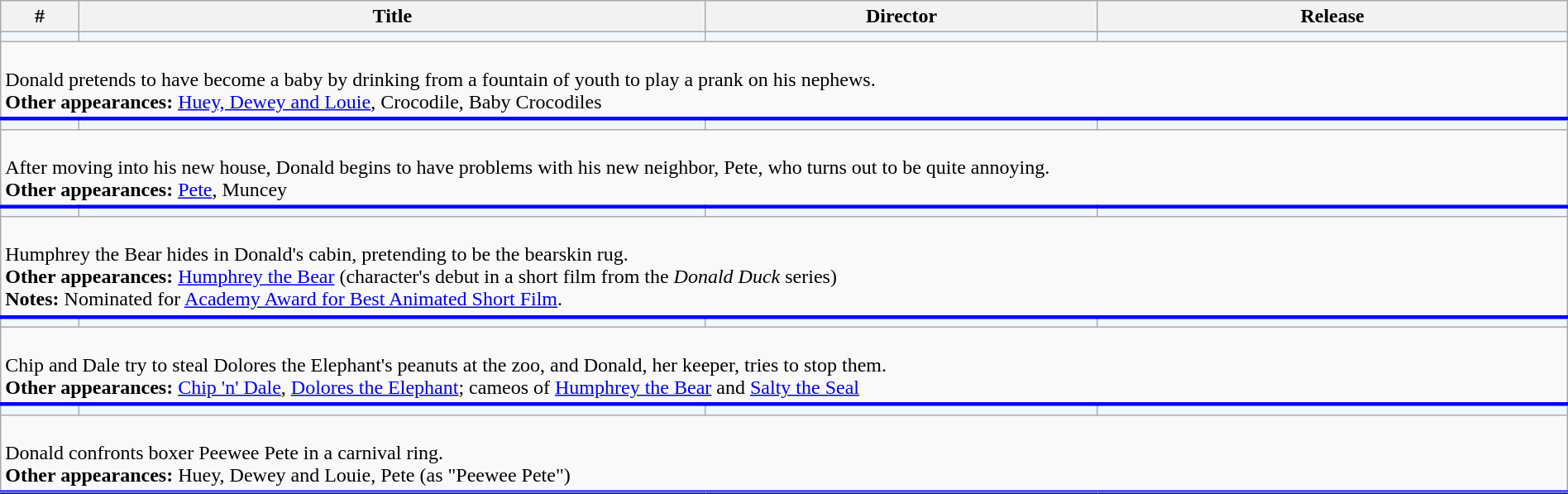<table class="wikitable sortable" width="100%">
<tr>
<th width="5%">#</th>
<th width="40%">Title</th>
<th width="25%" class="unsortable">Director</th>
<th width="30%">Release</th>
</tr>
<tr>
<td style="background-color: #F0F8FF"></td>
<td style="background-color: #F0F8FF"></td>
<td style="background-color: #F0F8FF"></td>
<td style="background-color: #F0F8FF"></td>
</tr>
<tr class="expand-child" style="border-bottom: 3px solid #0000FF;">
<td colspan="4"><br>Donald pretends to have become a baby by drinking from a fountain of youth to play a prank on his nephews.<br><strong>Other appearances:</strong> <a href='#'>Huey, Dewey and Louie</a>, Crocodile, Baby Crocodiles</td>
</tr>
<tr>
<td style="background-color: #F0F8FF"></td>
<td style="background-color: #F0F8FF"></td>
<td style="background-color: #F0F8FF"></td>
<td style="background-color: #F0F8FF"></td>
</tr>
<tr class="expand-child" style="border-bottom: 3px solid #0000FF;">
<td colspan="4"><br>After moving into his new house, Donald begins to have problems with his new neighbor, Pete, who turns out to be quite annoying.<br><strong>Other appearances:</strong> <a href='#'>Pete</a>, Muncey</td>
</tr>
<tr>
<td style="background-color: #F0F8FF"></td>
<td style="background-color: #F0F8FF"></td>
<td style="background-color: #F0F8FF"></td>
<td style="background-color: #F0F8FF"></td>
</tr>
<tr class="expand-child" style="border-bottom: 3px solid #0000FF;">
<td colspan="4"><br>Humphrey the Bear hides in Donald's cabin, pretending to be the bearskin rug.<br><strong>Other appearances:</strong> <a href='#'>Humphrey the Bear</a> (character's debut in a short film from the <em>Donald Duck</em> series)<br><strong>Notes:</strong> Nominated for <a href='#'>Academy Award for Best Animated Short Film</a>.</td>
</tr>
<tr>
<td style="background-color: #F0F8FF"></td>
<td style="background-color: #F0F8FF"></td>
<td style="background-color: #F0F8FF"></td>
<td style="background-color: #F0F8FF"></td>
</tr>
<tr class="expand-child" style="border-bottom: 3px solid #0000FF;">
<td colspan="4"><br>Chip and Dale try to steal Dolores the Elephant's peanuts at the zoo, and Donald, her keeper, tries to stop them.<br><strong>Other appearances:</strong> <a href='#'>Chip 'n' Dale</a>, <a href='#'>Dolores the Elephant</a>; cameos of <a href='#'>Humphrey the Bear</a> and <a href='#'>Salty the Seal</a></td>
</tr>
<tr>
<td style="background-color: #F0F8FF"></td>
<td style="background-color: #F0F8FF"></td>
<td style="background-color: #F0F8FF"></td>
<td style="background-color: #F0F8FF"></td>
</tr>
<tr class="expand-child" style="border-bottom: 3px solid #0000FF;">
<td colspan="4"><br>Donald confronts boxer Peewee Pete in a carnival ring.<br><strong>Other appearances:</strong> Huey, Dewey and Louie, Pete (as "Peewee Pete")</td>
</tr>
<tr>
</tr>
</table>
